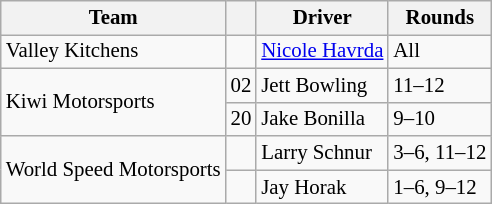<table class="wikitable" style="font-size: 87%;">
<tr>
<th>Team</th>
<th></th>
<th>Driver</th>
<th>Rounds</th>
</tr>
<tr>
<td>Valley Kitchens</td>
<td></td>
<td> <a href='#'>Nicole Havrda</a></td>
<td>All</td>
</tr>
<tr>
<td rowspan=2>Kiwi Motorsports</td>
<td>02</td>
<td> Jett Bowling</td>
<td>11–12</td>
</tr>
<tr>
<td>20</td>
<td> Jake Bonilla</td>
<td>9–10</td>
</tr>
<tr>
<td rowspan=2>World Speed Motorsports</td>
<td></td>
<td> Larry Schnur</td>
<td>3–6, 11–12</td>
</tr>
<tr>
<td></td>
<td> Jay Horak</td>
<td>1–6, 9–12</td>
</tr>
</table>
